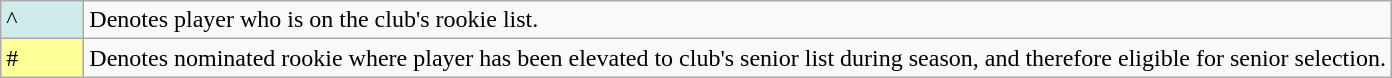<table class="wikitable">
<tr>
<td style="background:#cfecec; border:1px solid #aaa; width:3em;">^</td>
<td>Denotes player who is on the club's rookie list.</td>
</tr>
<tr>
<td style="background:#ff9; border:1px solid #aaa; width:3em;">#</td>
<td>Denotes nominated rookie where player has been elevated to club's senior list during season, and therefore eligible for senior selection.</td>
</tr>
</table>
